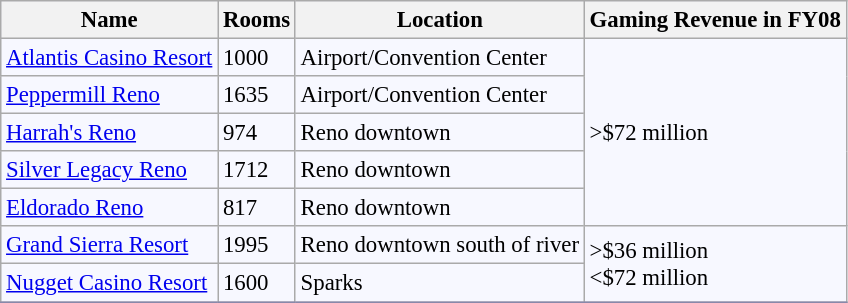<table class="wikitable" align="center" style="border: 1px solid #88a; background: #f7f8ff; padding: 5px; font-size: 95%; text-align: left;">
<tr>
<th>Name</th>
<th>Rooms</th>
<th>Location</th>
<th>Gaming Revenue in FY08</th>
</tr>
<tr>
<td><a href='#'>Atlantis Casino Resort</a></td>
<td>1000</td>
<td>Airport/Convention Center</td>
<td rowspan="5">>$72 million</td>
</tr>
<tr>
<td><a href='#'>Peppermill Reno</a></td>
<td>1635</td>
<td>Airport/Convention Center</td>
</tr>
<tr>
<td><a href='#'>Harrah's Reno</a></td>
<td>974</td>
<td>Reno downtown</td>
</tr>
<tr>
<td><a href='#'>Silver Legacy Reno</a></td>
<td>1712</td>
<td>Reno downtown</td>
</tr>
<tr>
<td><a href='#'>Eldorado Reno</a></td>
<td>817</td>
<td>Reno downtown</td>
</tr>
<tr>
<td><a href='#'>Grand Sierra Resort</a></td>
<td>1995</td>
<td>Reno downtown south of river</td>
<td rowspan="2">>$36 million<br><$72 million</td>
</tr>
<tr>
<td><a href='#'>Nugget Casino Resort</a></td>
<td>1600</td>
<td>Sparks</td>
</tr>
<tr>
</tr>
</table>
